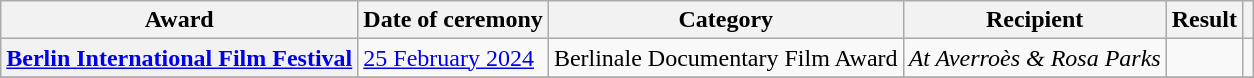<table class="wikitable sortable plainrowheaders">
<tr>
<th>Award</th>
<th>Date of ceremony</th>
<th>Category</th>
<th>Recipient</th>
<th>Result</th>
<th></th>
</tr>
<tr>
<th scope="row" rowspan="1"><a href='#'>Berlin International Film Festival</a></th>
<td rowspan="1"><a href='#'>25 February 2024</a></td>
<td>Berlinale Documentary Film Award</td>
<td><em>At Averroès & Rosa Parks</em></td>
<td></td>
<td align="center"></td>
</tr>
<tr>
</tr>
</table>
